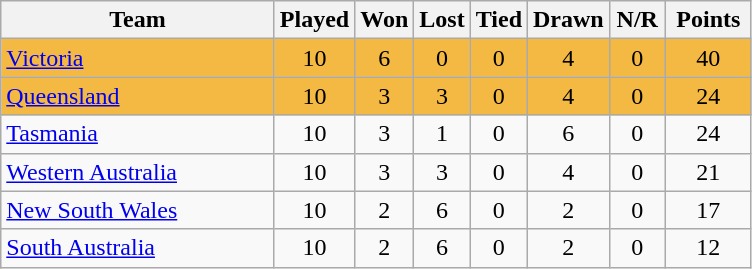<table class="wikitable" style="text-align:center;">
<tr>
<th width=175>Team</th>
<th style="width:30px;" abbr="Played">Played</th>
<th style="width:30px;" abbr="Won">Won</th>
<th style="width:30px;" abbr="Lost">Lost</th>
<th style="width:30px;" abbr="Tied">Tied</th>
<th style="width:30px;" abbr="Drawn">Drawn</th>
<th style="width:30px;" abbr="NR">N/R</th>
<th style="width:50px;" abbr="Points">Points</th>
</tr>
<tr style="background:#f4b942;">
<td style="text-align:left;"><a href='#'>Victoria</a></td>
<td>10</td>
<td>6</td>
<td>0</td>
<td>0</td>
<td>4</td>
<td>0</td>
<td>40</td>
</tr>
<tr style="background:#f4b942;">
<td style="text-align:left;"><a href='#'>Queensland</a></td>
<td>10</td>
<td>3</td>
<td>3</td>
<td>0</td>
<td>4</td>
<td>0</td>
<td>24</td>
</tr>
<tr>
<td style="text-align:left;"><a href='#'>Tasmania</a></td>
<td>10</td>
<td>3</td>
<td>1</td>
<td>0</td>
<td>6</td>
<td>0</td>
<td>24</td>
</tr>
<tr>
<td style="text-align:left;"><a href='#'>Western Australia</a></td>
<td>10</td>
<td>3</td>
<td>3</td>
<td>0</td>
<td>4</td>
<td>0</td>
<td>21</td>
</tr>
<tr>
<td style="text-align:left;"><a href='#'>New South Wales</a></td>
<td>10</td>
<td>2</td>
<td>6</td>
<td>0</td>
<td>2</td>
<td>0</td>
<td>17</td>
</tr>
<tr>
<td style="text-align:left;"><a href='#'>South Australia</a></td>
<td>10</td>
<td>2</td>
<td>6</td>
<td>0</td>
<td>2</td>
<td>0</td>
<td>12</td>
</tr>
</table>
